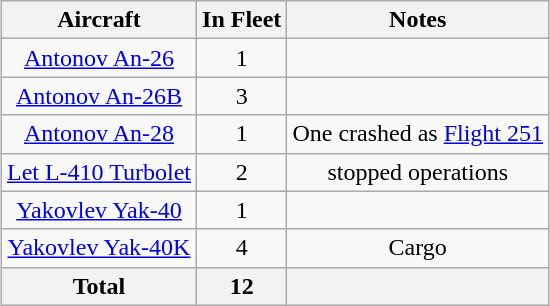<table class="wikitable" style="border-collapse:collapse;text-align:center;margin:1em auto;">
<tr>
<th>Aircraft</th>
<th>In Fleet</th>
<th>Notes</th>
</tr>
<tr>
<td><a href='#'>Antonov An-26</a></td>
<td align=center>1</td>
<td></td>
</tr>
<tr>
<td><a href='#'>Antonov An-26B</a></td>
<td align=center>3</td>
<td></td>
</tr>
<tr>
<td><a href='#'>Antonov An-28</a></td>
<td align=center>1</td>
<td>One crashed as <a href='#'>Flight 251</a></td>
</tr>
<tr>
<td><a href='#'>Let L-410 Turbolet</a></td>
<td align=center>2</td>
<td>stopped operations</td>
</tr>
<tr>
<td><a href='#'>Yakovlev Yak-40</a></td>
<td align=center>1</td>
<td></td>
</tr>
<tr>
<td><a href='#'>Yakovlev Yak-40K</a></td>
<td align=center>4</td>
<td align=center>Cargo</td>
</tr>
<tr>
<th>Total</th>
<th>12</th>
<th></th>
</tr>
</table>
